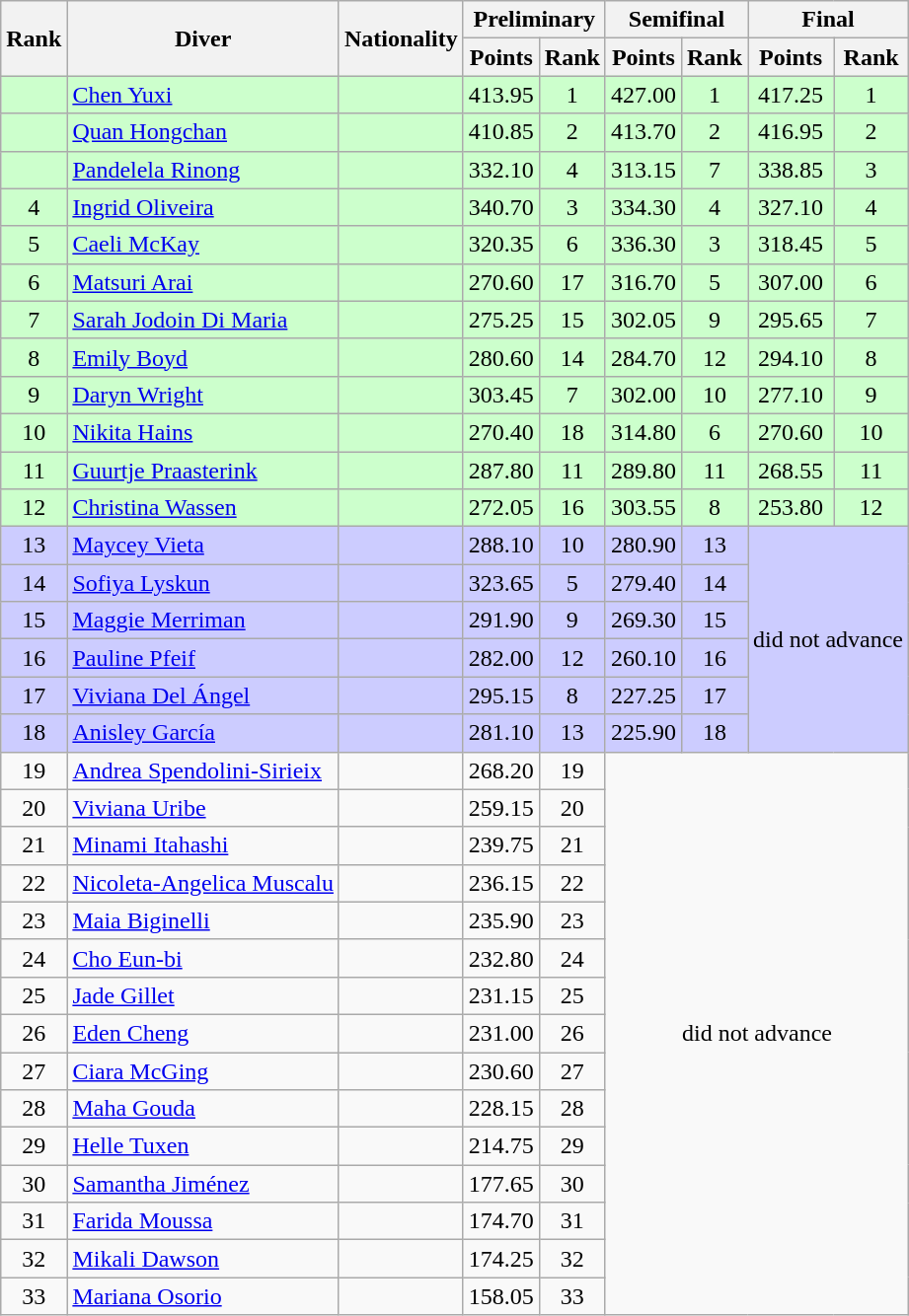<table class="wikitable sortable" style="text-align:center">
<tr>
<th rowspan=2>Rank</th>
<th rowspan=2>Diver</th>
<th rowspan=2>Nationality</th>
<th colspan=2>Preliminary</th>
<th colspan=2>Semifinal</th>
<th colspan=2>Final</th>
</tr>
<tr>
<th>Points</th>
<th>Rank</th>
<th>Points</th>
<th>Rank</th>
<th>Points</th>
<th>Rank</th>
</tr>
<tr bgcolor=ccffcc>
<td></td>
<td align=left><a href='#'>Chen Yuxi</a></td>
<td align=left></td>
<td>413.95</td>
<td>1</td>
<td>427.00</td>
<td>1</td>
<td>417.25</td>
<td>1</td>
</tr>
<tr bgcolor=ccffcc>
<td></td>
<td align=left><a href='#'>Quan Hongchan</a></td>
<td align=left></td>
<td>410.85</td>
<td>2</td>
<td>413.70</td>
<td>2</td>
<td>416.95</td>
<td>2</td>
</tr>
<tr bgcolor=ccffcc>
<td></td>
<td align=left><a href='#'>Pandelela Rinong</a></td>
<td align=left></td>
<td>332.10</td>
<td>4</td>
<td>313.15</td>
<td>7</td>
<td>338.85</td>
<td>3</td>
</tr>
<tr bgcolor=ccffcc>
<td>4</td>
<td align=left><a href='#'>Ingrid Oliveira</a></td>
<td align=left></td>
<td>340.70</td>
<td>3</td>
<td>334.30</td>
<td>4</td>
<td>327.10</td>
<td>4</td>
</tr>
<tr bgcolor=ccffcc>
<td>5</td>
<td align=left><a href='#'>Caeli McKay</a></td>
<td align=left></td>
<td>320.35</td>
<td>6</td>
<td>336.30</td>
<td>3</td>
<td>318.45</td>
<td>5</td>
</tr>
<tr bgcolor=ccffcc>
<td>6</td>
<td align=left><a href='#'>Matsuri Arai</a></td>
<td align=left></td>
<td>270.60</td>
<td>17</td>
<td>316.70</td>
<td>5</td>
<td>307.00</td>
<td>6</td>
</tr>
<tr bgcolor=ccffcc>
<td>7</td>
<td align=left><a href='#'>Sarah Jodoin Di Maria</a></td>
<td align=left></td>
<td>275.25</td>
<td>15</td>
<td>302.05</td>
<td>9</td>
<td>295.65</td>
<td>7</td>
</tr>
<tr bgcolor=ccffcc>
<td>8</td>
<td align=left><a href='#'>Emily Boyd</a></td>
<td align=left></td>
<td>280.60</td>
<td>14</td>
<td>284.70</td>
<td>12</td>
<td>294.10</td>
<td>8</td>
</tr>
<tr bgcolor=ccffcc>
<td>9</td>
<td align=left><a href='#'>Daryn Wright</a></td>
<td align=left></td>
<td>303.45</td>
<td>7</td>
<td>302.00</td>
<td>10</td>
<td>277.10</td>
<td>9</td>
</tr>
<tr bgcolor=ccffcc>
<td>10</td>
<td align=left><a href='#'>Nikita Hains</a></td>
<td align=left></td>
<td>270.40</td>
<td>18</td>
<td>314.80</td>
<td>6</td>
<td>270.60</td>
<td>10</td>
</tr>
<tr bgcolor=ccffcc>
<td>11</td>
<td align=left><a href='#'>Guurtje Praasterink</a></td>
<td align="left"></td>
<td>287.80</td>
<td>11</td>
<td>289.80</td>
<td>11</td>
<td>268.55</td>
<td>11</td>
</tr>
<tr bgcolor=ccffcc>
<td>12</td>
<td align=left><a href='#'>Christina Wassen</a></td>
<td align=left></td>
<td>272.05</td>
<td>16</td>
<td>303.55</td>
<td>8</td>
<td>253.80</td>
<td>12</td>
</tr>
<tr bgcolor=ccccff>
<td>13</td>
<td align=left><a href='#'>Maycey Vieta</a></td>
<td align=left></td>
<td>288.10</td>
<td>10</td>
<td>280.90</td>
<td>13</td>
<td colspan=2 rowspan=6>did not advance</td>
</tr>
<tr bgcolor=ccccff>
<td>14</td>
<td align=left><a href='#'>Sofiya Lyskun</a></td>
<td align=left></td>
<td>323.65</td>
<td>5</td>
<td>279.40</td>
<td>14</td>
</tr>
<tr bgcolor=ccccff>
<td>15</td>
<td align=left><a href='#'>Maggie Merriman</a></td>
<td align=left></td>
<td>291.90</td>
<td>9</td>
<td>269.30</td>
<td>15</td>
</tr>
<tr bgcolor=ccccff>
<td>16</td>
<td align=left><a href='#'>Pauline Pfeif</a></td>
<td align=left></td>
<td>282.00</td>
<td>12</td>
<td>260.10</td>
<td>16</td>
</tr>
<tr bgcolor=ccccff>
<td>17</td>
<td align=left><a href='#'>Viviana Del Ángel</a></td>
<td align=left></td>
<td>295.15</td>
<td>8</td>
<td>227.25</td>
<td>17</td>
</tr>
<tr bgcolor=ccccff>
<td>18</td>
<td align=left><a href='#'>Anisley García</a></td>
<td align=left></td>
<td>281.10</td>
<td>13</td>
<td>225.90</td>
<td>18</td>
</tr>
<tr>
<td>19</td>
<td align=left><a href='#'>Andrea Spendolini-Sirieix</a></td>
<td align=left></td>
<td>268.20</td>
<td>19</td>
<td rowspan=15 colspan=4>did not advance</td>
</tr>
<tr>
<td>20</td>
<td align=left><a href='#'>Viviana Uribe</a></td>
<td align=left></td>
<td>259.15</td>
<td>20</td>
</tr>
<tr>
<td>21</td>
<td align=left><a href='#'>Minami Itahashi</a></td>
<td align=left></td>
<td>239.75</td>
<td>21</td>
</tr>
<tr>
<td>22</td>
<td align=left><a href='#'>Nicoleta-Angelica Muscalu</a></td>
<td align=left></td>
<td>236.15</td>
<td>22</td>
</tr>
<tr>
<td>23</td>
<td align=left><a href='#'>Maia Biginelli</a></td>
<td align=left></td>
<td>235.90</td>
<td>23</td>
</tr>
<tr>
<td>24</td>
<td align=left><a href='#'>Cho Eun-bi</a></td>
<td align=left></td>
<td>232.80</td>
<td>24</td>
</tr>
<tr>
<td>25</td>
<td align=left><a href='#'>Jade Gillet</a></td>
<td align=left></td>
<td>231.15</td>
<td>25</td>
</tr>
<tr>
<td>26</td>
<td align=left><a href='#'>Eden Cheng</a></td>
<td align=left></td>
<td>231.00</td>
<td>26</td>
</tr>
<tr>
<td>27</td>
<td align=left><a href='#'>Ciara McGing</a></td>
<td align=left></td>
<td>230.60</td>
<td>27</td>
</tr>
<tr>
<td>28</td>
<td align=left><a href='#'>Maha Gouda</a></td>
<td align=left></td>
<td>228.15</td>
<td>28</td>
</tr>
<tr>
<td>29</td>
<td align=left><a href='#'>Helle Tuxen</a></td>
<td align=left></td>
<td>214.75</td>
<td>29</td>
</tr>
<tr>
<td>30</td>
<td align=left><a href='#'>Samantha Jiménez</a></td>
<td align=left></td>
<td>177.65</td>
<td>30</td>
</tr>
<tr>
<td>31</td>
<td align=left><a href='#'>Farida Moussa</a></td>
<td align=left></td>
<td>174.70</td>
<td>31</td>
</tr>
<tr>
<td>32</td>
<td align=left><a href='#'>Mikali Dawson</a></td>
<td align=left></td>
<td>174.25</td>
<td>32</td>
</tr>
<tr>
<td>33</td>
<td align=left><a href='#'>Mariana Osorio</a></td>
<td align=left></td>
<td>158.05</td>
<td>33</td>
</tr>
</table>
